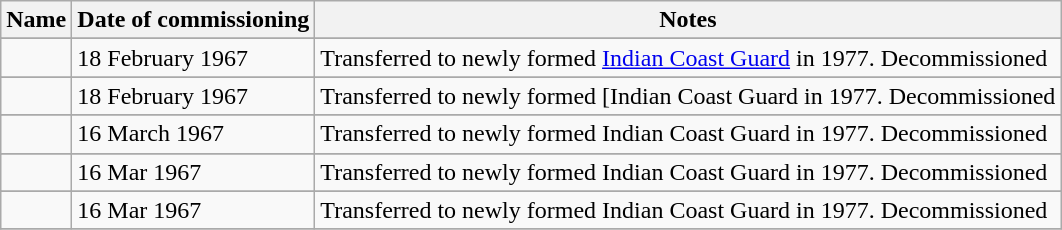<table class="wikitable">
<tr>
<th>Name</th>
<th>Date of commissioning</th>
<th>Notes</th>
</tr>
<tr>
</tr>
<tr>
<td></td>
<td>18 February 1967</td>
<td>Transferred to newly formed <a href='#'>Indian Coast Guard</a> in 1977. Decommissioned </td>
</tr>
<tr>
</tr>
<tr>
<td></td>
<td>18 February 1967</td>
<td>Transferred to newly formed [Indian Coast Guard in 1977. Decommissioned</td>
</tr>
<tr>
</tr>
<tr>
<td></td>
<td>16 March 1967</td>
<td>Transferred to newly formed Indian Coast Guard in 1977. Decommissioned</td>
</tr>
<tr>
</tr>
<tr>
<td></td>
<td>16 Mar 1967</td>
<td>Transferred to newly formed Indian Coast Guard in 1977. Decommissioned</td>
</tr>
<tr>
</tr>
<tr>
<td></td>
<td>16 Mar 1967</td>
<td>Transferred to newly formed Indian Coast Guard in 1977. Decommissioned</td>
</tr>
<tr>
</tr>
</table>
